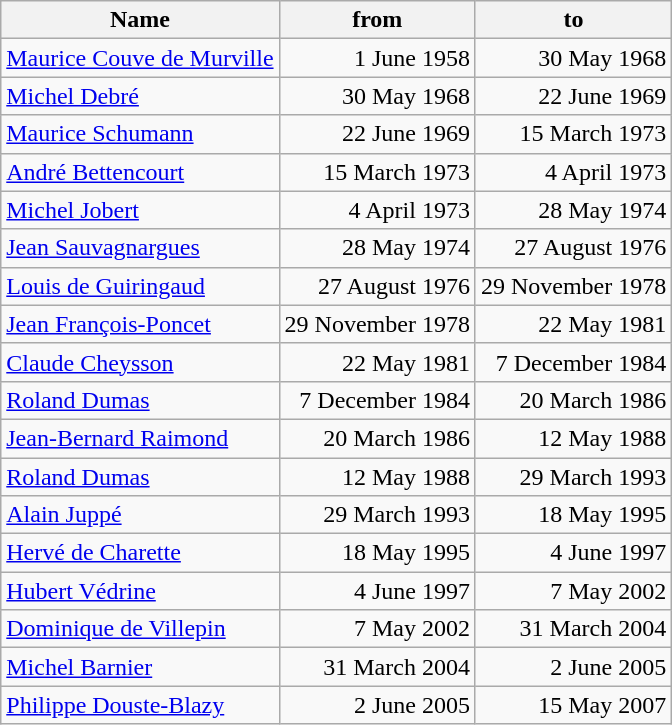<table class="wikitable" style="text-align:right;">
<tr>
<th>Name</th>
<th>from</th>
<th>to</th>
</tr>
<tr>
<td align=left><a href='#'>Maurice Couve de Murville</a></td>
<td>1 June 1958</td>
<td>30 May 1968</td>
</tr>
<tr>
<td align=left><a href='#'>Michel Debré</a></td>
<td>30 May 1968</td>
<td>22 June 1969</td>
</tr>
<tr>
<td align=left><a href='#'>Maurice Schumann</a></td>
<td>22 June 1969</td>
<td>15 March 1973</td>
</tr>
<tr>
<td align=left><a href='#'>André Bettencourt</a></td>
<td>15 March 1973</td>
<td>4 April 1973</td>
</tr>
<tr>
<td align=left><a href='#'>Michel Jobert</a></td>
<td>4 April 1973</td>
<td>28 May 1974</td>
</tr>
<tr>
<td align=left><a href='#'>Jean Sauvagnargues</a></td>
<td>28 May 1974</td>
<td>27 August 1976</td>
</tr>
<tr>
<td align=left><a href='#'>Louis de Guiringaud</a></td>
<td>27 August 1976</td>
<td>29 November 1978</td>
</tr>
<tr>
<td align=left><a href='#'>Jean François-Poncet</a></td>
<td>29 November 1978</td>
<td>22 May 1981</td>
</tr>
<tr>
<td align=left><a href='#'>Claude Cheysson</a></td>
<td>22 May 1981</td>
<td>7 December 1984</td>
</tr>
<tr>
<td align=left><a href='#'>Roland Dumas</a></td>
<td>7 December 1984</td>
<td>20 March 1986</td>
</tr>
<tr>
<td align=left><a href='#'>Jean-Bernard Raimond</a></td>
<td>20 March 1986</td>
<td>12 May 1988</td>
</tr>
<tr>
<td align=left><a href='#'>Roland Dumas</a></td>
<td>12 May 1988</td>
<td>29 March 1993</td>
</tr>
<tr>
<td align=left><a href='#'>Alain Juppé</a></td>
<td>29 March 1993</td>
<td>18 May 1995</td>
</tr>
<tr>
<td align=left><a href='#'>Hervé de Charette</a></td>
<td>18 May 1995</td>
<td>4 June 1997</td>
</tr>
<tr>
<td align=left><a href='#'>Hubert Védrine</a></td>
<td>4 June 1997</td>
<td>7 May 2002</td>
</tr>
<tr>
<td align=left><a href='#'>Dominique de Villepin</a></td>
<td>7 May 2002</td>
<td>31 March 2004</td>
</tr>
<tr>
<td align=left><a href='#'>Michel Barnier</a></td>
<td>31 March 2004</td>
<td>2 June 2005</td>
</tr>
<tr>
<td align=left><a href='#'>Philippe Douste-Blazy</a></td>
<td>2 June 2005</td>
<td>15 May 2007</td>
</tr>
</table>
